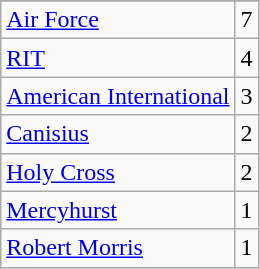<table class="wikitable">
<tr>
</tr>
<tr>
<td><a href='#'>Air Force</a></td>
<td>7</td>
</tr>
<tr>
<td><a href='#'>RIT</a></td>
<td>4</td>
</tr>
<tr>
<td><a href='#'>American International</a></td>
<td>3</td>
</tr>
<tr>
<td><a href='#'>Canisius</a></td>
<td>2</td>
</tr>
<tr>
<td><a href='#'>Holy Cross</a></td>
<td>2</td>
</tr>
<tr>
<td><a href='#'>Mercyhurst</a></td>
<td>1</td>
</tr>
<tr>
<td><a href='#'>Robert Morris</a></td>
<td>1</td>
</tr>
</table>
